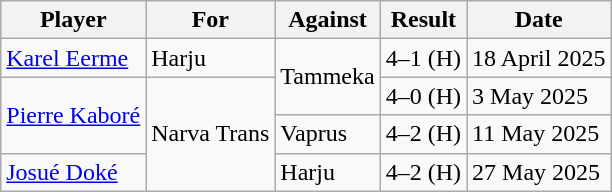<table class="wikitable sortable">
<tr>
<th>Player</th>
<th>For</th>
<th>Against</th>
<th style="text-align:center">Result</th>
<th>Date</th>
</tr>
<tr>
<td> <a href='#'>Karel Eerme</a></td>
<td>Harju</td>
<td rowspan=2>Tammeka</td>
<td>4–1 (H)</td>
<td>18 April 2025</td>
</tr>
<tr>
<td rowspan=2> <a href='#'>Pierre Kaboré</a></td>
<td rowspan=3>Narva Trans</td>
<td>4–0 (H)</td>
<td>3 May 2025</td>
</tr>
<tr>
<td>Vaprus</td>
<td>4–2 (H)</td>
<td>11 May 2025</td>
</tr>
<tr>
<td> <a href='#'>Josué Doké</a></td>
<td>Harju</td>
<td>4–2 (H)</td>
<td>27 May 2025</td>
</tr>
</table>
